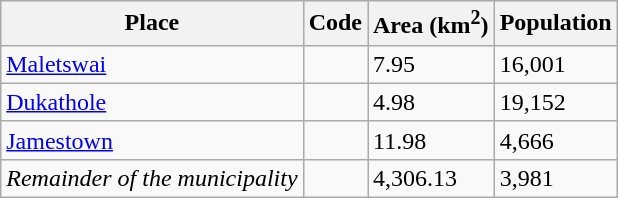<table class="wikitable sortable">
<tr>
<th>Place</th>
<th>Code</th>
<th>Area (km<sup>2</sup>)</th>
<th>Population</th>
</tr>
<tr>
<td><a href='#'>Maletswai</a></td>
<td></td>
<td>7.95</td>
<td>16,001</td>
</tr>
<tr>
<td><a href='#'>Dukathole</a></td>
<td></td>
<td>4.98</td>
<td>19,152</td>
</tr>
<tr>
<td><a href='#'>Jamestown</a></td>
<td></td>
<td>11.98</td>
<td>4,666</td>
</tr>
<tr>
<td><em>Remainder of the municipality</em></td>
<td></td>
<td>4,306.13</td>
<td>3,981</td>
</tr>
</table>
